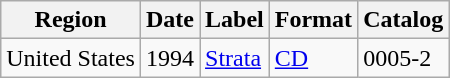<table class="wikitable">
<tr>
<th>Region</th>
<th>Date</th>
<th>Label</th>
<th>Format</th>
<th>Catalog</th>
</tr>
<tr>
<td>United States</td>
<td>1994</td>
<td><a href='#'>Strata</a></td>
<td><a href='#'>CD</a></td>
<td>0005-2</td>
</tr>
</table>
